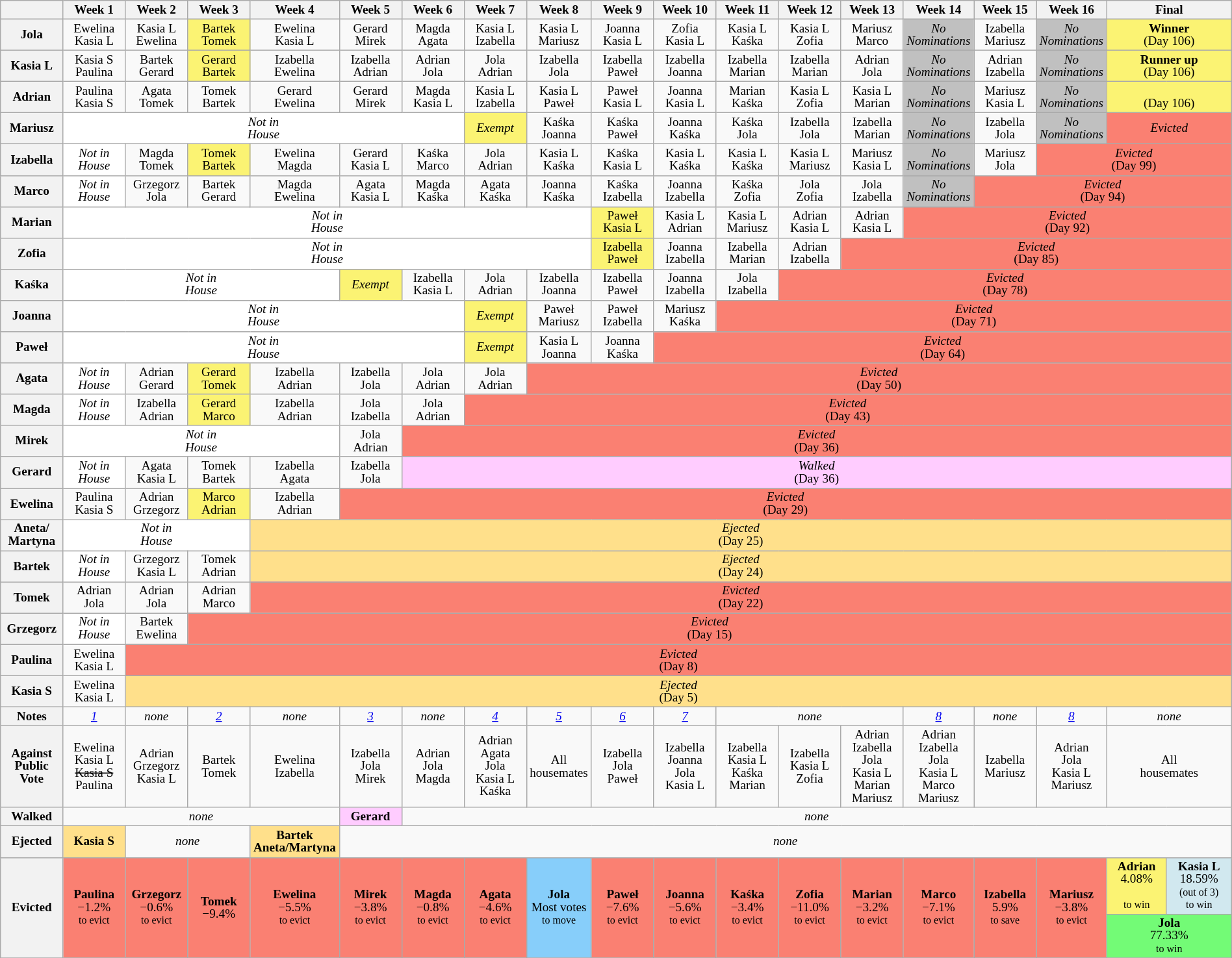<table class="wikitable" style="font-size:80%; text-align:center; line-height:13px; width: 100%;">
<tr>
<th style="width: 5%;"></th>
<th style="width: 5%;">Week 1</th>
<th style="width: 5%;">Week 2</th>
<th style="width: 5%;">Week 3</th>
<th style="width: 5%;">Week 4</th>
<th style="width: 5%;">Week 5</th>
<th style="width: 5%;">Week 6</th>
<th style="width: 5%;">Week 7</th>
<th style="width: 5%;">Week 8</th>
<th style="width: 5%;">Week 9</th>
<th style="width: 5%;">Week 10</th>
<th style="width: 5%;">Week 11</th>
<th style="width: 5%;">Week 12</th>
<th style="width: 5%;">Week 13</th>
<th style="width: 5%;">Week 14</th>
<th style="width: 5%;">Week 15</th>
<th style="width: 5%;">Week 16</th>
<th style="width: 10%;" colspan="2">Final</th>
</tr>
<tr>
<th>Jola</th>
<td>Ewelina<br>Kasia L</td>
<td>Kasia L<br>Ewelina</td>
<td style="background:#FBF373;">Bartek<br>Tomek</td>
<td>Ewelina<br>Kasia L</td>
<td>Gerard<br>Mirek</td>
<td>Magda<br>Agata</td>
<td>Kasia L<br>Izabella</td>
<td>Kasia L<br>Mariusz</td>
<td>Joanna<br>Kasia L</td>
<td>Zofia<br>Kasia L</td>
<td>Kasia L<br>Kaśka</td>
<td>Kasia L<br>Zofia</td>
<td>Mariusz<br>Marco</td>
<td style="background:#C0C0C0"><em>No<br>Nominations</em></td>
<td>Izabella<br>Mariusz</td>
<td style="background:#C0C0C0"><em>No<br>Nominations</em></td>
<td style="background:#FBF373;" colspan="2"><strong>Winner</strong><br>(Day 106)</td>
</tr>
<tr>
<th>Kasia L</th>
<td>Kasia S<br>Paulina</td>
<td>Bartek<br>Gerard</td>
<td style="background:#FBF373;">Gerard<br>Bartek</td>
<td>Izabella<br>Ewelina</td>
<td>Izabella<br>Adrian</td>
<td>Adrian<br>Jola</td>
<td>Jola<br>Adrian</td>
<td>Izabella<br>Jola</td>
<td>Izabella<br>Paweł</td>
<td>Izabella<br>Joanna</td>
<td>Izabella<br>Marian</td>
<td>Izabella<br>Marian</td>
<td>Adrian<br>Jola</td>
<td style="background:#C0C0C0"><em>No<br>Nominations</em></td>
<td>Adrian<br>Izabella</td>
<td style="background:#C0C0C0"><em>No<br>Nominations</em></td>
<td style="background:#FBF373;" colspan="2"><strong>Runner up</strong><br>(Day 106)</td>
</tr>
<tr>
<th>Adrian</th>
<td>Paulina<br>Kasia S</td>
<td>Agata<br>Tomek</td>
<td>Tomek<br>Bartek</td>
<td>Gerard<br>Ewelina</td>
<td>Gerard<br>Mirek</td>
<td>Magda<br>Kasia L</td>
<td>Kasia L<br>Izabella</td>
<td>Kasia L<br>Paweł</td>
<td>Paweł<br>Kasia L</td>
<td>Joanna<br>Kasia L</td>
<td>Marian<br>Kaśka</td>
<td>Kasia L<br>Zofia</td>
<td>Kasia L<br>Marian</td>
<td style="background:#C0C0C0"><em>No<br>Nominations</em></td>
<td>Mariusz<br>Kasia L</td>
<td style="background:#C0C0C0"><em>No<br>Nominations</em></td>
<td style="background:#FBF373;" colspan="2"><br>(Day 106)</td>
</tr>
<tr>
<th>Mariusz</th>
<td style="background:white;" colspan="6"><em>Not in<br>House</em></td>
<td style="background:#FBF373;"><em>Exempt</em></td>
<td>Kaśka<br>Joanna</td>
<td>Kaśka<br> Paweł</td>
<td>Joanna<br>Kaśka</td>
<td>Kaśka<br>Jola</td>
<td>Izabella<br>Jola</td>
<td>Izabella<br>Marian</td>
<td style="background:#C0C0C0"><em>No<br>Nominations</em></td>
<td>Izabella<br>Jola</td>
<td style="background:#C0C0C0"><em>No<br>Nominations</em></td>
<td style="background:#fa8072;" colspan="2"><em>Evicted</em><br></td>
</tr>
<tr>
<th>Izabella</th>
<td style="background:white;"><em>Not in<br>House</em></td>
<td>Magda<br>Tomek</td>
<td style="background:#FBF373;">Tomek<br>Bartek</td>
<td>Ewelina<br>Magda</td>
<td>Gerard<br>Kasia L</td>
<td>Kaśka<br>Marco</td>
<td>Jola<br>Adrian</td>
<td>Kasia L<br>Kaśka</td>
<td>Kaśka<br>Kasia L</td>
<td>Kasia L<br>Kaśka</td>
<td>Kasia L<br>Kaśka</td>
<td>Kasia L<br>Mariusz</td>
<td>Mariusz<br>Kasia L</td>
<td style="background:#C0C0C0"><em>No<br>Nominations</em></td>
<td>Mariusz<br>Jola</td>
<td style="background:#fa8072;" colspan="3"><em>Evicted</em><br>(Day 99)</td>
</tr>
<tr>
<th>Marco</th>
<td style="background:white;"><em>Not in<br>House</em></td>
<td>Grzegorz<br>Jola</td>
<td>Bartek<br>Gerard</td>
<td>Magda<br>Ewelina</td>
<td>Agata<br>Kasia L</td>
<td>Magda<br>Kaśka</td>
<td>Agata<br>Kaśka</td>
<td>Joanna<br>Kaśka</td>
<td>Kaśka<br>Izabella</td>
<td>Joanna<br>Izabella</td>
<td>Kaśka<br>Zofia</td>
<td>Jola<br>Zofia</td>
<td>Jola<br>Izabella</td>
<td style="background:#C0C0C0"><em>No<br>Nominations</em></td>
<td style="background:#fa8072;" colspan="4"><em>Evicted</em><br>(Day 94)</td>
</tr>
<tr>
<th>Marian</th>
<td style="background:white;" colspan="8"><em>Not in<br>House</em></td>
<td style="background:#FBF373;">Paweł<br>Kasia L</td>
<td>Kasia L<br>Adrian</td>
<td>Kasia L<br>Mariusz</td>
<td>Adrian<br>Kasia L</td>
<td>Adrian<br>Kasia L</td>
<td style="background:#fa8072;" colspan="5"><em>Evicted</em><br>(Day 92)</td>
</tr>
<tr>
<th>Zofia</th>
<td style="background:white;" colspan="8"><em>Not in<br>House</em></td>
<td style="background:#FBF373;">Izabella<br> Paweł</td>
<td>Joanna<br>Izabella</td>
<td>Izabella<br>Marian</td>
<td>Adrian<br>Izabella</td>
<td style="background:#fa8072;" colspan="6"><em>Evicted</em><br>(Day 85)</td>
</tr>
<tr>
<th>Kaśka</th>
<td style="background:white;" colspan="4"><em>Not in<br>House</em></td>
<td style="background:#FBF373;"><em>Exempt</em></td>
<td>Izabella<br>Kasia L</td>
<td>Jola<br>Adrian</td>
<td>Izabella<br>Joanna</td>
<td>Izabella<br>Paweł</td>
<td>Joanna<br>Izabella</td>
<td>Jola<br>Izabella</td>
<td style="background:#fa8072;" colspan="7"><em>Evicted</em><br>(Day 78)</td>
</tr>
<tr>
<th>Joanna</th>
<td style="background:white;" colspan="6"><em>Not in<br>House</em></td>
<td style="background:#FBF373;"><em>Exempt</em></td>
<td>Paweł<br>Mariusz</td>
<td>Paweł<br>Izabella</td>
<td>Mariusz<br>Kaśka</td>
<td style="background:#fa8072;" colspan="8"><em>Evicted</em><br>(Day 71)</td>
</tr>
<tr>
<th>Paweł</th>
<td style="background:white;" colspan="6"><em>Not in<br>House</em></td>
<td style="background:#FBF373;"><em>Exempt</em></td>
<td>Kasia L<br>Joanna</td>
<td>Joanna<br>Kaśka</td>
<td style="background:#fa8072;" colspan="9"><em>Evicted</em><br>(Day 64)</td>
</tr>
<tr>
<th>Agata</th>
<td style="background:white;"><em>Not in<br>House</em></td>
<td>Adrian<br>Gerard</td>
<td style="background:#FBF373;">Gerard<br>Tomek</td>
<td>Izabella<br>Adrian</td>
<td>Izabella<br>Jola</td>
<td>Jola<br>Adrian</td>
<td>Jola<br>Adrian</td>
<td style="background:#fa8072;" colspan="11"><em>Evicted</em><br>(Day 50)</td>
</tr>
<tr>
<th>Magda</th>
<td style="background:white;"><em>Not in<br>House</em></td>
<td>Izabella<br>Adrian</td>
<td style="background:#FBF373;">Gerard<br>Marco</td>
<td>Izabella<br>Adrian</td>
<td>Jola<br>Izabella</td>
<td>Jola<br>Adrian</td>
<td style="background:#fa8072;" colspan="12"><em>Evicted</em><br>(Day 43)</td>
</tr>
<tr>
<th>Mirek</th>
<td style="background:white;" colspan="4"><em>Not in<br>House</em></td>
<td>Jola<br>Adrian</td>
<td style="background:#fa8072;" colspan="13"><em>Evicted</em><br>(Day 36)</td>
</tr>
<tr>
<th>Gerard</th>
<td style="background:white;"><em>Not in<br>House</em></td>
<td>Agata<br>Kasia L</td>
<td>Tomek<br>Bartek</td>
<td>Izabella<br>Agata</td>
<td>Izabella<br>Jola</td>
<td style="background:#ffccff;" colspan="13"><em>Walked</em><br>(Day 36)</td>
</tr>
<tr>
<th>Ewelina</th>
<td>Paulina<br>Kasia S</td>
<td>Adrian<br>Grzegorz</td>
<td style="background:#FBF373;">Marco<br>Adrian</td>
<td>Izabella<br>Adrian</td>
<td style="background:#fa8072;" colspan="14"><em>Evicted</em><br>(Day 29)</td>
</tr>
<tr>
<th>Aneta/<br>Martyna</th>
<td style="background:white;" colspan="3"><em>Not in<br>House</em></td>
<td style="background:#FFE08B;" colspan="15"><em>Ejected</em><br>(Day 25)</td>
</tr>
<tr>
<th>Bartek</th>
<td style="background:white;"><em>Not in<br>House</em></td>
<td>Grzegorz<br>Kasia L</td>
<td>Tomek<br>Adrian</td>
<td style="background:#FFE08B;" colspan="15"><em>Ejected</em><br>(Day 24)</td>
</tr>
<tr>
<th>Tomek</th>
<td>Adrian<br>Jola</td>
<td>Adrian<br>Jola</td>
<td>Adrian<br>Marco</td>
<td style="background:#fa8072;" colspan="15"><em>Evicted</em><br>(Day 22)</td>
</tr>
<tr>
<th>Grzegorz</th>
<td style="background:white;"><em>Not in<br>House</em></td>
<td>Bartek<br>Ewelina</td>
<td style="background:#fa8072;" colspan="16"><em>Evicted</em><br>(Day 15)</td>
</tr>
<tr>
<th>Paulina</th>
<td>Ewelina<br>Kasia L</td>
<td style="background:#fa8072;" colspan="17"><em>Evicted</em><br>(Day 8)</td>
</tr>
<tr>
<th>Kasia S</th>
<td>Ewelina<br>Kasia L</td>
<td style="background:#FFE08B;" colspan="17"><em>Ejected</em><br>(Day 5)</td>
</tr>
<tr>
<th>Notes</th>
<td><em><a href='#'>1</a></em></td>
<td><em>none</em></td>
<td><em><a href='#'>2</a></em></td>
<td><em>none</em></td>
<td><em><a href='#'>3</a></em></td>
<td><em>none</em></td>
<td><em><a href='#'>4</a></em></td>
<td><em><a href='#'>5</a></em></td>
<td><em><a href='#'>6</a></em></td>
<td><em><a href='#'>7</a></em></td>
<td colspan=3><em>none</em></td>
<td><em><a href='#'>8</a></em></td>
<td><em>none</em></td>
<td><em><a href='#'>8</a></em></td>
<td colspan="2"><em>none</em></td>
</tr>
<tr>
<th>Against<br>Public Vote</th>
<td>Ewelina<br>Kasia L<br><s>Kasia S</s><br>Paulina</td>
<td>Adrian<br>Grzegorz<br>Kasia L</td>
<td>Bartek<br>Tomek</td>
<td>Ewelina<br>Izabella</td>
<td>Izabella<br>Jola<br>Mirek</td>
<td>Adrian<br>Jola<br>Magda</td>
<td>Adrian<br>Agata<br>Jola<br>Kasia L<br>Kaśka</td>
<td>All<br>housemates</td>
<td>Izabella<br>Jola<br>Paweł</td>
<td>Izabella<br>Joanna<br>Jola<br>Kasia L</td>
<td>Izabella<br>Kasia L<br>Kaśka<br>Marian</td>
<td>Izabella<br>Kasia L<br>Zofia</td>
<td>Adrian<br>Izabella<br>Jola<br>Kasia L<br>Marian<br>Mariusz</td>
<td>Adrian<br>Izabella<br>Jola<br>Kasia L<br>Marco<br>Mariusz</td>
<td>Izabella<br>Mariusz</td>
<td>Adrian<br>Jola<br>Kasia L<br>Mariusz</td>
<td colspan="2">All<br>housemates</td>
</tr>
<tr>
<th>Walked</th>
<td colspan="4"><em>none</em></td>
<td style="background:#ffccff;"><strong>Gerard</strong></td>
<td colspan="13"><em>none</em></td>
</tr>
<tr>
<th>Ejected</th>
<td style="background:#FFE08B;"><strong>Kasia S</strong></td>
<td colspan="2"><em>none</em></td>
<td style="background:#FFE08B;"><strong>Bartek<br>Aneta/Martyna</strong></td>
<td colspan="14"><em>none</em></td>
</tr>
<tr>
<th rowspan="2">Evicted</th>
<td style="background:#FA8072" rowspan="2"><strong>Paulina</strong><br>−1.2%<br><small>to evict</small></td>
<td style="background:#FA8072" rowspan="2"><strong>Grzegorz</strong><br>−0.6%<br><small>to evict</small></td>
<td style="background:#FA8072" rowspan="2"><strong>Tomek</strong><br>−9.4%</td>
<td style="background:#FA8072" rowspan="2"><strong>Ewelina</strong><br>−5.5%<br><small>to evict</small></td>
<td style="background:#FA8072" rowspan="2"><strong>Mirek</strong><br>−3.8%<br><small>to evict</small></td>
<td style="background:#FA8072" rowspan="2"><strong>Magda</strong><br>−0.8%<br><small>to evict</small></td>
<td style="background:#FA8072" rowspan="2"><strong>Agata</strong><br>−4.6%<br><small>to evict</small></td>
<td style="background:#87CEFA" rowspan="2"><strong>Jola</strong><br>Most votes<br><small>to move</small></td>
<td style="background:#FA8072" rowspan="2"><strong>Paweł</strong><br>−7.6%<br><small>to evict</small></td>
<td style="background:#FA8072" rowspan="2"><strong>Joanna</strong><br>−5.6%<br><small>to evict</small></td>
<td style="background:#FA8072" rowspan="2"><strong>Kaśka</strong><br>−3.4%<br><small>to evict</small></td>
<td style="background:#FA8072" rowspan="2"><strong>Zofia</strong><br>−11.0%<br><small>to evict</small></td>
<td style="background:#FA8072" rowspan="2"><strong>Marian</strong><br>−3.2%<br><small>to evict</small></td>
<td style="background:#FA8072" rowspan="2"><strong>Marco</strong><br>−7.1%<br><small>to evict</small></td>
<td style="background:#FA8072" rowspan="2"><strong>Izabella</strong><br>5.9%<br><small>to save</small></td>
<td style="background:#FA8072" rowspan="2"><strong>Mariusz</strong><br>−3.8%<br><small>to evict</small></td>
<td style="background:#FBF373"><strong>Adrian</strong><br>4.08%<br><small></small><br><small>to win</small></td>
<td style="background:#D1E8EF"><strong>Kasia L</strong><br>18.59%<br><small>(out of 3)</small><br><small>to win</small></td>
</tr>
<tr>
<td style="background:#73FB76" colspan="2"><strong>Jola</strong><br>77.33%<br><small>to win</small></td>
</tr>
<tr>
</tr>
</table>
